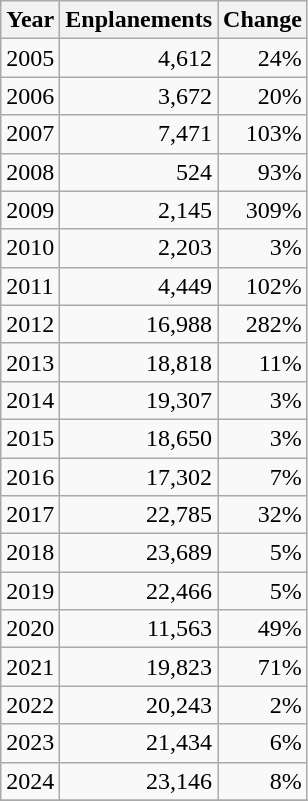<table class="wikitable">
<tr>
<th>Year</th>
<th>Enplanements</th>
<th>Change</th>
</tr>
<tr>
<td>2005</td>
<td align=right>4,612</td>
<td align=right>24%</td>
</tr>
<tr>
<td>2006</td>
<td align=right>3,672</td>
<td align=right>20%</td>
</tr>
<tr>
<td>2007</td>
<td align=right>7,471</td>
<td align=right>103%</td>
</tr>
<tr>
<td>2008</td>
<td align=right>524</td>
<td align=right>93%</td>
</tr>
<tr>
<td>2009</td>
<td align=right>2,145</td>
<td align=right>309%</td>
</tr>
<tr>
<td>2010</td>
<td align=right>2,203</td>
<td align=right>3%</td>
</tr>
<tr>
<td>2011</td>
<td align=right>4,449</td>
<td align=right>102%</td>
</tr>
<tr>
<td>2012</td>
<td align=right>16,988</td>
<td align=right>282%</td>
</tr>
<tr>
<td>2013</td>
<td align=right>18,818</td>
<td align=right>11%</td>
</tr>
<tr>
<td>2014</td>
<td align=right>19,307</td>
<td align=right>3%</td>
</tr>
<tr>
<td>2015</td>
<td align=right>18,650</td>
<td align=right>3%</td>
</tr>
<tr>
<td>2016</td>
<td align=right>17,302</td>
<td align=right>7%</td>
</tr>
<tr>
<td>2017</td>
<td align=right>22,785</td>
<td align=right>32%</td>
</tr>
<tr>
<td>2018</td>
<td align=right>23,689</td>
<td align=right>5%</td>
</tr>
<tr>
<td>2019</td>
<td align=right>22,466</td>
<td align=right>5%</td>
</tr>
<tr>
<td>2020</td>
<td align=right>11,563</td>
<td align=right>49%</td>
</tr>
<tr>
<td>2021</td>
<td align=right>19,823</td>
<td align=right>71%</td>
</tr>
<tr>
<td>2022</td>
<td align=right>20,243</td>
<td align=right>2%</td>
</tr>
<tr>
<td>2023</td>
<td align=right>21,434</td>
<td align=right>6%</td>
</tr>
<tr>
<td>2024</td>
<td align=right>23,146</td>
<td align=right>8%</td>
</tr>
<tr>
</tr>
</table>
